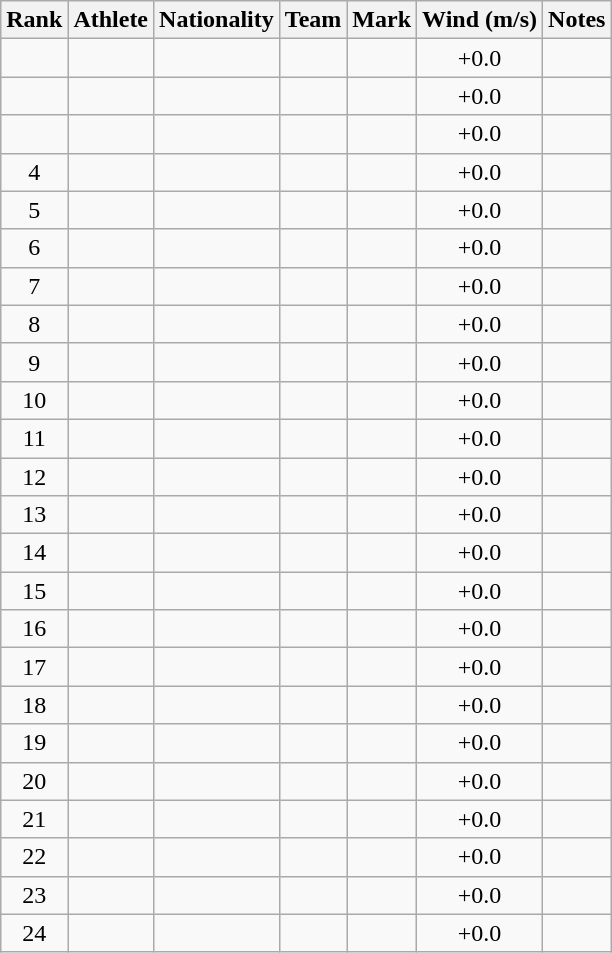<table class="wikitable sortable plainrowheaders" style="text-align:center">
<tr>
<th scope="col">Rank</th>
<th scope="col">Athlete</th>
<th scope="col">Nationality</th>
<th scope="col">Team</th>
<th scope="col">Mark</th>
<th scope="col">Wind (m/s)</th>
<th scope="col">Notes</th>
</tr>
<tr>
<td></td>
<td align=left></td>
<td align=left></td>
<td></td>
<td></td>
<td>+0.0</td>
<td></td>
</tr>
<tr>
<td></td>
<td align=left></td>
<td align=left></td>
<td></td>
<td></td>
<td>+0.0</td>
<td></td>
</tr>
<tr>
<td></td>
<td align=left></td>
<td align=left></td>
<td></td>
<td></td>
<td>+0.0</td>
<td></td>
</tr>
<tr>
<td>4</td>
<td align=left></td>
<td align=left></td>
<td></td>
<td></td>
<td>+0.0</td>
<td></td>
</tr>
<tr>
<td>5</td>
<td align=left></td>
<td align=left></td>
<td></td>
<td></td>
<td>+0.0</td>
<td></td>
</tr>
<tr>
<td>6</td>
<td align=left></td>
<td align=left></td>
<td></td>
<td></td>
<td>+0.0</td>
<td></td>
</tr>
<tr>
<td>7</td>
<td align=left></td>
<td align=left></td>
<td></td>
<td></td>
<td>+0.0</td>
<td></td>
</tr>
<tr>
<td>8</td>
<td align=left></td>
<td align=left></td>
<td></td>
<td></td>
<td>+0.0</td>
<td></td>
</tr>
<tr>
<td>9</td>
<td align=left></td>
<td align=left></td>
<td></td>
<td></td>
<td>+0.0</td>
<td></td>
</tr>
<tr>
<td>10</td>
<td align=left></td>
<td align=left></td>
<td></td>
<td></td>
<td>+0.0</td>
<td></td>
</tr>
<tr>
<td>11</td>
<td align=left></td>
<td align=left></td>
<td></td>
<td></td>
<td>+0.0</td>
<td></td>
</tr>
<tr>
<td>12</td>
<td align=left></td>
<td align=left></td>
<td></td>
<td></td>
<td>+0.0</td>
<td></td>
</tr>
<tr>
<td>13</td>
<td align=left></td>
<td align=left></td>
<td></td>
<td></td>
<td>+0.0</td>
<td></td>
</tr>
<tr>
<td>14</td>
<td align=left></td>
<td align=left></td>
<td></td>
<td></td>
<td>+0.0</td>
<td></td>
</tr>
<tr>
<td>15</td>
<td align=left></td>
<td align=left></td>
<td></td>
<td></td>
<td>+0.0</td>
<td></td>
</tr>
<tr>
<td>16</td>
<td align=left></td>
<td align=left></td>
<td></td>
<td></td>
<td>+0.0</td>
<td></td>
</tr>
<tr>
<td>17</td>
<td align=left></td>
<td align=left></td>
<td></td>
<td></td>
<td>+0.0</td>
<td></td>
</tr>
<tr>
<td>18</td>
<td align=left></td>
<td align=left></td>
<td></td>
<td></td>
<td>+0.0</td>
<td></td>
</tr>
<tr>
<td>19</td>
<td align=left></td>
<td align=left></td>
<td></td>
<td></td>
<td>+0.0</td>
<td></td>
</tr>
<tr>
<td>20</td>
<td align=left></td>
<td align=left></td>
<td></td>
<td></td>
<td>+0.0</td>
<td></td>
</tr>
<tr>
<td>21</td>
<td align=left></td>
<td align=left></td>
<td></td>
<td></td>
<td>+0.0</td>
<td></td>
</tr>
<tr>
<td>22</td>
<td align=left></td>
<td align=left></td>
<td></td>
<td></td>
<td>+0.0</td>
<td></td>
</tr>
<tr>
<td>23</td>
<td align=left></td>
<td align=left></td>
<td></td>
<td></td>
<td>+0.0</td>
<td></td>
</tr>
<tr>
<td>24</td>
<td align=left></td>
<td align=left></td>
<td></td>
<td></td>
<td>+0.0</td>
<td></td>
</tr>
</table>
